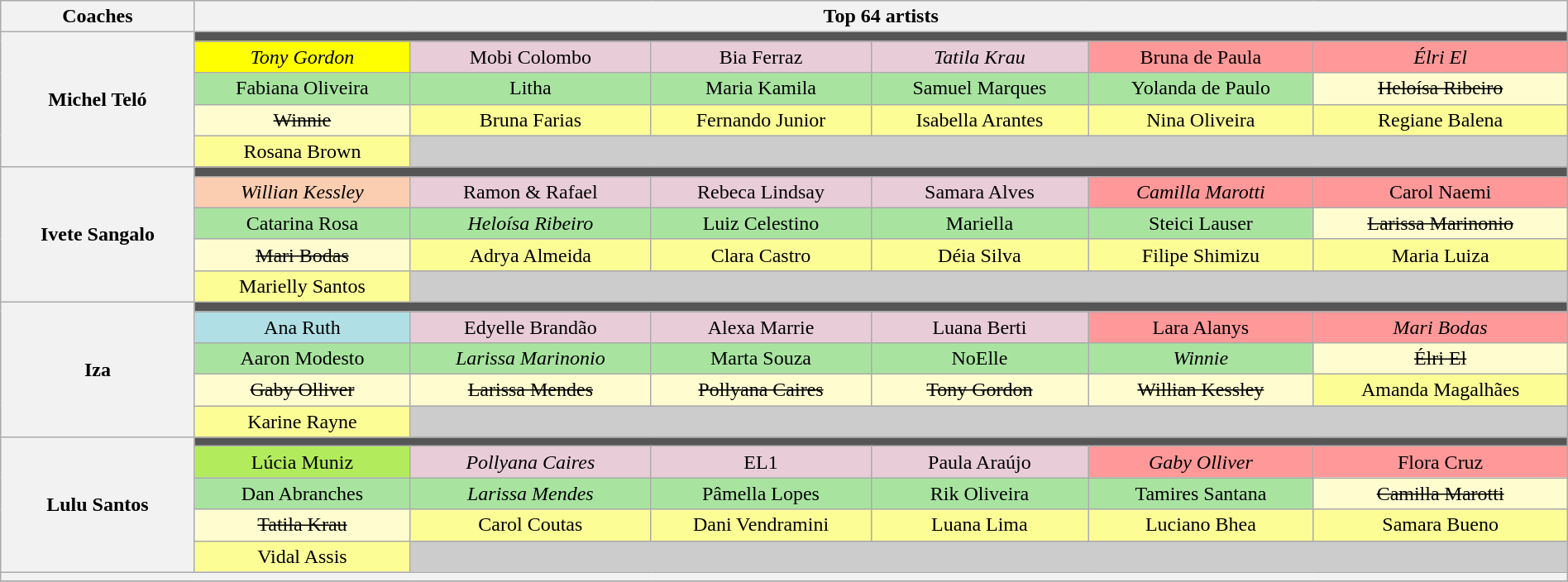<table class="wikitable" style="text-align:center; width:100%;">
<tr>
<th scope="col" width="12%">Coaches</th>
<th scope="col" width="85%" colspan=6>Top 64 artists</th>
</tr>
<tr>
<th rowspan=5>Michel Teló</th>
<td bgcolor=555555 colspan=6></td>
</tr>
<tr>
<td bgcolor=FFFFOO><em>Tony Gordon</em></td>
<td bgcolor=E8CCD7>Mobi Colombo</td>
<td bgcolor=E8CCD7>Bia Ferraz</td>
<td bgcolor=E8CCD7><em>Tatila Krau</em></td>
<td bgcolor=FF9999>Bruna de Paula</td>
<td bgcolor=FF9999><em>Élri El</em></td>
</tr>
<tr>
<td bgcolor=A8E4A0>Fabiana Oliveira</td>
<td bgcolor=A8E4A0>Litha</td>
<td bgcolor=A8E4A0>Maria Kamila</td>
<td bgcolor=A8E4A0>Samuel Marques</td>
<td bgcolor=A8E4A0>Yolanda de Paulo</td>
<td bgcolor=FFFDD0><s>Heloísa Ribeiro</s></td>
</tr>
<tr>
<td bgcolor=FFFDD0><s>Winnie</s></td>
<td bgcolor=FDFD96>Bruna Farias</td>
<td bgcolor=FDFD96>Fernando Junior</td>
<td bgcolor=FDFD96>Isabella Arantes</td>
<td bgcolor=FDFD96>Nina Oliveira</td>
<td bgcolor=FDFD96>Regiane Balena</td>
</tr>
<tr>
<td bgcolor=FDFD96>Rosana Brown</td>
<td bgcolor=CCCCCC colspan=5></td>
</tr>
<tr>
<th rowspan=5>Ivete Sangalo</th>
<td bgcolor=555555 colspan=6></td>
</tr>
<tr>
<td bgcolor=FBCEB1><em>Willian Kessley</em></td>
<td bgcolor=E8CCD7>Ramon & Rafael</td>
<td bgcolor=E8CCD7>Rebeca Lindsay</td>
<td bgcolor=E8CCD7>Samara Alves</td>
<td bgcolor=FF9999><em>Camilla Marotti</em></td>
<td bgcolor=FF9999>Carol Naemi</td>
</tr>
<tr>
<td bgcolor=A8E4A0>Catarina Rosa</td>
<td bgcolor=A8E4A0><em>Heloísa Ribeiro</em></td>
<td bgcolor=A8E4A0>Luiz Celestino</td>
<td bgcolor=A8E4A0>Mariella</td>
<td bgcolor=A8E4A0>Steici Lauser</td>
<td bgcolor=FFFDD0><s>Larissa Marinonio</s></td>
</tr>
<tr>
<td bgcolor=FFFDD0><s>Mari Bodas</s></td>
<td bgcolor=FDFD96>Adrya Almeida</td>
<td bgcolor=FDFD96>Clara Castro</td>
<td bgcolor=FDFD96>Déia Silva</td>
<td bgcolor=FDFD96>Filipe Shimizu</td>
<td bgcolor=FDFD96>Maria Luiza</td>
</tr>
<tr>
<td bgcolor=FDFD96>Marielly Santos</td>
<td bgcolor=CCCCCC colspan=5></td>
</tr>
<tr>
<th rowspan=5>Iza</th>
<td bgcolor=555555 colspan=6></td>
</tr>
<tr>
<td bgcolor=B0E0E6>Ana Ruth</td>
<td bgcolor=E8CCD7>Edyelle Brandão</td>
<td bgcolor=E8CCD7>Alexa Marrie</td>
<td bgcolor=E8CCD7>Luana Berti</td>
<td bgcolor=FF9999>Lara Alanys</td>
<td bgcolor=FF9999><em>Mari Bodas</em></td>
</tr>
<tr>
<td bgcolor=A8E4A0>Aaron Modesto</td>
<td bgcolor=A8E4A0><em>Larissa Marinonio</em></td>
<td bgcolor=A8E4A0>Marta Souza</td>
<td bgcolor=A8E4A0>NoElle</td>
<td bgcolor=A8E4A0><em>Winnie</em></td>
<td bgcolor=FFFDD0><s>Élri El</s></td>
</tr>
<tr>
<td bgcolor=FFFDD0><s>Gaby Olliver</s></td>
<td bgcolor=FFFDD0><s>Larissa Mendes</s></td>
<td bgcolor=FFFDD0><s>Pollyana Caires</s></td>
<td bgcolor=FFFDD0><s>Tony Gordon</s></td>
<td bgcolor=FFFDD0><s>Willian Kessley</s></td>
<td bgcolor=FDFD96>Amanda Magalhães</td>
</tr>
<tr>
<td bgcolor=FDFD96>Karine Rayne</td>
<td bgcolor=CCCCCC colspan=5></td>
</tr>
<tr>
<th rowspan=5>Lulu Santos</th>
<td bgcolor=555555 colspan=6></td>
</tr>
<tr>
<td bgcolor=B2EC5D>Lúcia Muniz</td>
<td bgcolor=E8CCD7><em>Pollyana Caires</em></td>
<td bgcolor=E8CCD7>EL1</td>
<td bgcolor=E8CCD7>Paula Araújo</td>
<td bgcolor=FF9999><em>Gaby Olliver</em></td>
<td bgcolor=FF9999>Flora Cruz</td>
</tr>
<tr>
<td bgcolor=A8E4A0>Dan Abranches</td>
<td bgcolor=A8E4A0><em>Larissa Mendes</em></td>
<td bgcolor=A8E4A0>Pâmella Lopes</td>
<td bgcolor=A8E4A0>Rik Oliveira</td>
<td bgcolor=A8E4A0>Tamires Santana</td>
<td bgcolor=FFFDD0><s>Camilla Marotti</s></td>
</tr>
<tr>
<td bgcolor=FFFDD0><s>Tatila Krau</s></td>
<td bgcolor=FDFD96>Carol Coutas</td>
<td bgcolor=FDFD96>Dani Vendramini</td>
<td bgcolor=FDFD96>Luana Lima</td>
<td bgcolor=FDFD96>Luciano Bhea</td>
<td bgcolor=FDFD96>Samara Bueno</td>
</tr>
<tr>
<td bgcolor=FDFD96>Vidal Assis</td>
<td bgcolor=CCCCCC colspan=5></td>
</tr>
<tr>
<th style="font-size:90%; line-height:12px;" colspan=7><small></small></th>
</tr>
<tr>
</tr>
</table>
